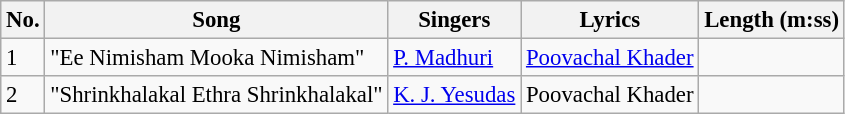<table class="wikitable" style="font-size:95%;">
<tr>
<th>No.</th>
<th>Song</th>
<th>Singers</th>
<th>Lyrics</th>
<th>Length (m:ss)</th>
</tr>
<tr>
<td>1</td>
<td>"Ee Nimisham Mooka Nimisham"</td>
<td><a href='#'>P. Madhuri</a></td>
<td><a href='#'>Poovachal Khader</a></td>
<td></td>
</tr>
<tr>
<td>2</td>
<td>"Shrinkhalakal Ethra Shrinkhalakal"</td>
<td><a href='#'>K. J. Yesudas</a></td>
<td>Poovachal Khader</td>
<td></td>
</tr>
</table>
